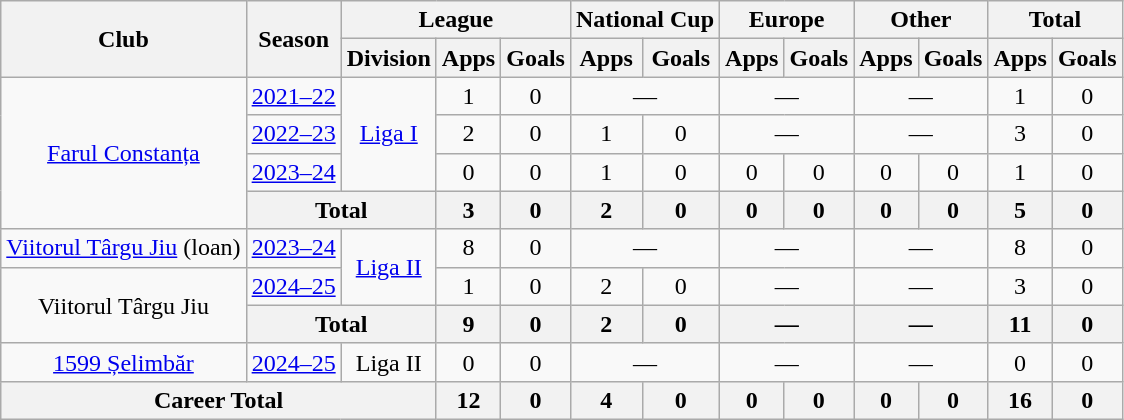<table class=wikitable style=text-align:center>
<tr>
<th rowspan=2>Club</th>
<th rowspan=2>Season</th>
<th colspan=3>League</th>
<th colspan=2>National Cup</th>
<th colspan=2>Europe</th>
<th colspan=2>Other</th>
<th colspan=2>Total</th>
</tr>
<tr>
<th>Division</th>
<th>Apps</th>
<th>Goals</th>
<th>Apps</th>
<th>Goals</th>
<th>Apps</th>
<th>Goals</th>
<th>Apps</th>
<th>Goals</th>
<th>Apps</th>
<th>Goals</th>
</tr>
<tr>
<td rowspan="4"><a href='#'>Farul Constanța</a></td>
<td><a href='#'>2021–22</a></td>
<td rowspan="3"><a href='#'>Liga I</a></td>
<td>1</td>
<td>0</td>
<td colspan=2>—</td>
<td colspan=2>—</td>
<td colspan=2>—</td>
<td>1</td>
<td>0</td>
</tr>
<tr>
<td><a href='#'>2022–23</a></td>
<td>2</td>
<td>0</td>
<td>1</td>
<td>0</td>
<td colspan=2>—</td>
<td colspan=2>—</td>
<td>3</td>
<td>0</td>
</tr>
<tr>
<td><a href='#'>2023–24</a></td>
<td>0</td>
<td>0</td>
<td>1</td>
<td>0</td>
<td>0</td>
<td>0</td>
<td>0</td>
<td>0</td>
<td>1</td>
<td>0</td>
</tr>
<tr>
<th colspan="2">Total</th>
<th>3</th>
<th>0</th>
<th>2</th>
<th>0</th>
<th>0</th>
<th>0</th>
<th>0</th>
<th>0</th>
<th>5</th>
<th>0</th>
</tr>
<tr>
<td rowspan="1"><a href='#'>Viitorul Târgu Jiu</a> (loan)</td>
<td><a href='#'>2023–24</a></td>
<td rowspan="2"><a href='#'>Liga II</a></td>
<td>8</td>
<td>0</td>
<td colspan=2>—</td>
<td colspan=2>—</td>
<td colspan=2>—</td>
<td>8</td>
<td>0</td>
</tr>
<tr>
<td rowspan="2">Viitorul Târgu Jiu</td>
<td><a href='#'>2024–25</a></td>
<td>1</td>
<td>0</td>
<td>2</td>
<td>0</td>
<td colspan=2>—</td>
<td colspan=2>—</td>
<td>3</td>
<td>0</td>
</tr>
<tr>
<th colspan="2">Total</th>
<th>9</th>
<th>0</th>
<th>2</th>
<th>0</th>
<th colspan=2>—</th>
<th colspan=2>—</th>
<th>11</th>
<th>0</th>
</tr>
<tr>
<td rowspan="1"><a href='#'>1599 Șelimbăr</a></td>
<td><a href='#'>2024–25</a></td>
<td rowspan="1">Liga II</td>
<td>0</td>
<td>0</td>
<td colspan=2>—</td>
<td colspan=2>—</td>
<td colspan=2>—</td>
<td>0</td>
<td>0</td>
</tr>
<tr>
<th colspan="3">Career Total</th>
<th>12</th>
<th>0</th>
<th>4</th>
<th>0</th>
<th>0</th>
<th>0</th>
<th>0</th>
<th>0</th>
<th>16</th>
<th>0</th>
</tr>
</table>
